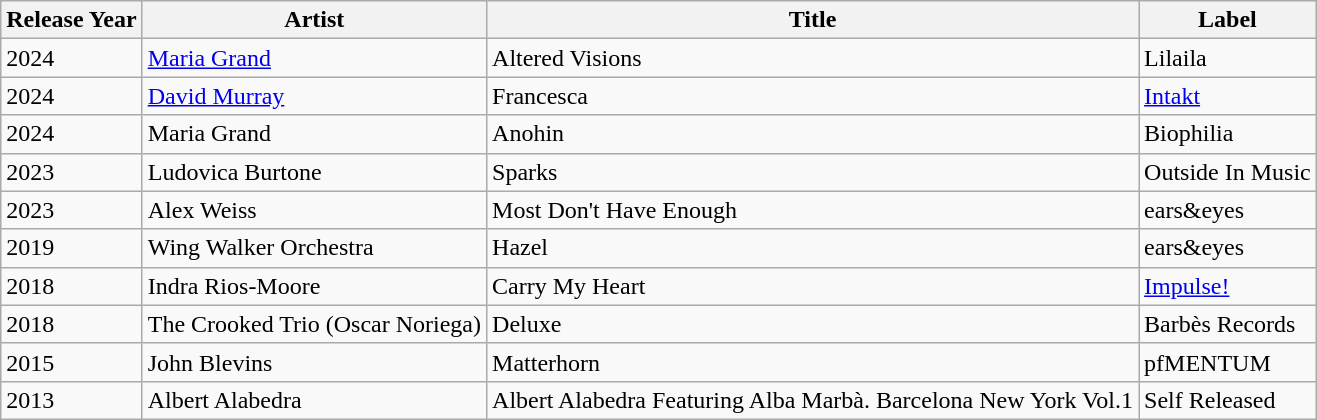<table class="wikitable">
<tr>
<th>Release Year</th>
<th>Artist</th>
<th>Title</th>
<th>Label</th>
</tr>
<tr>
<td>2024</td>
<td><a href='#'>Maria Grand</a></td>
<td>Altered Visions</td>
<td>Lilaila</td>
</tr>
<tr>
<td>2024</td>
<td><a href='#'>David Murray</a></td>
<td>Francesca</td>
<td><a href='#'>Intakt</a></td>
</tr>
<tr>
<td>2024</td>
<td>Maria Grand</td>
<td>Anohin</td>
<td>Biophilia</td>
</tr>
<tr>
<td>2023</td>
<td>Ludovica Burtone</td>
<td>Sparks</td>
<td>Outside In Music</td>
</tr>
<tr>
<td>2023</td>
<td>Alex Weiss</td>
<td>Most Don't Have Enough</td>
<td>ears&eyes</td>
</tr>
<tr>
<td>2019</td>
<td>Wing Walker Orchestra</td>
<td>Hazel</td>
<td>ears&eyes</td>
</tr>
<tr>
<td>2018</td>
<td>Indra Rios-Moore</td>
<td>Carry My Heart</td>
<td><a href='#'>Impulse!</a></td>
</tr>
<tr>
<td>2018</td>
<td>The Crooked Trio (Oscar Noriega)</td>
<td>Deluxe</td>
<td>Barbès Records</td>
</tr>
<tr>
<td>2015</td>
<td>John Blevins</td>
<td>Matterhorn</td>
<td>pfMENTUM</td>
</tr>
<tr>
<td>2013</td>
<td>Albert Alabedra</td>
<td>Albert Alabedra Featuring Alba Marbà. Barcelona New York Vol.1</td>
<td>Self Released</td>
</tr>
</table>
